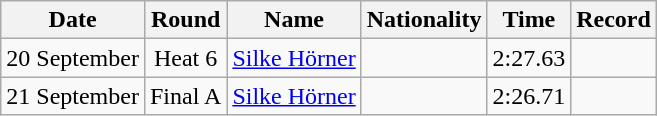<table class="wikitable" style="text-align:center">
<tr>
<th>Date</th>
<th>Round</th>
<th>Name</th>
<th>Nationality</th>
<th>Time</th>
<th>Record</th>
</tr>
<tr>
<td>20 September</td>
<td>Heat 6</td>
<td align="left"><a href='#'>Silke Hörner</a></td>
<td align="left"></td>
<td>2:27.63</td>
<td></td>
</tr>
<tr>
<td>21 September</td>
<td>Final A</td>
<td align="left"><a href='#'>Silke Hörner</a></td>
<td align="left"></td>
<td>2:26.71</td>
<td></td>
</tr>
</table>
